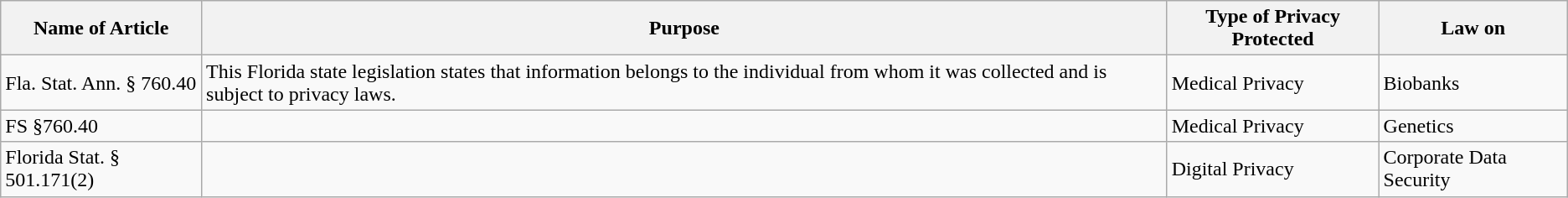<table class="wikitable">
<tr>
<th>Name of Article</th>
<th>Purpose</th>
<th>Type of Privacy Protected</th>
<th>Law on</th>
</tr>
<tr>
<td>Fla. Stat. Ann. § 760.40</td>
<td>This Florida state legislation states that information belongs to the individual from whom it was collected and is subject to privacy laws.</td>
<td>Medical Privacy</td>
<td>Biobanks</td>
</tr>
<tr>
<td>FS §760.40</td>
<td></td>
<td>Medical Privacy</td>
<td>Genetics</td>
</tr>
<tr>
<td>Florida Stat. § 501.171(2)</td>
<td></td>
<td>Digital Privacy</td>
<td>Corporate Data Security</td>
</tr>
</table>
